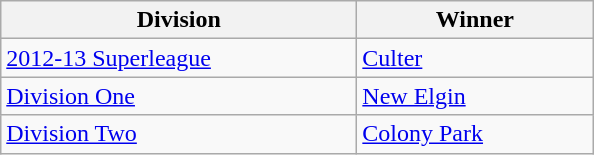<table class="wikitable">
<tr>
<th width=230>Division</th>
<th width=150>Winner</th>
</tr>
<tr>
<td><a href='#'>2012-13 Superleague</a></td>
<td><a href='#'>Culter</a></td>
</tr>
<tr>
<td><a href='#'>Division One</a></td>
<td><a href='#'>New Elgin</a></td>
</tr>
<tr>
<td><a href='#'>Division Two</a></td>
<td><a href='#'>Colony Park</a></td>
</tr>
</table>
